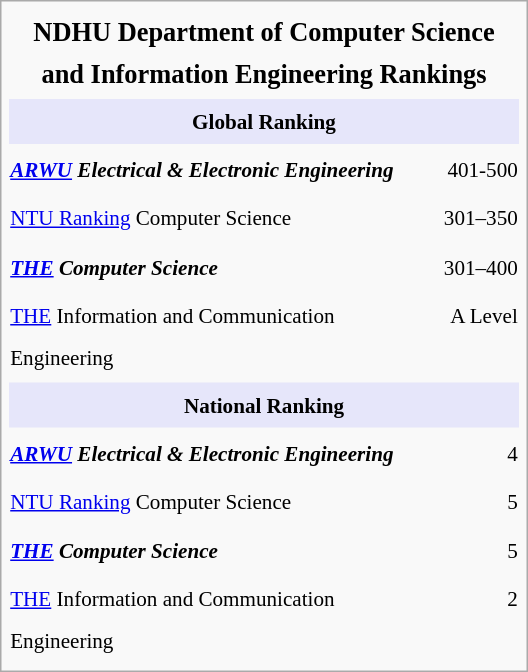<table class="infobox" style="width:25em; text-align:center; font-size:88%; line-height:2em;">
<tr>
<td colspan=2 style="font-size:125%; font-weight:bold; text-align:center"><strong>NDHU Department of Computer Science and Information Engineering Rankings</strong></td>
</tr>
<tr>
<th colspan="2" style="background:lavender ;text-align:center">Global Ranking</th>
</tr>
<tr>
<td style="text-align:left; width:80%"><strong><em><a href='#'>ARWU</a><em> Electrical & Electronic Engineering<strong></td>
<td style="text-align:right;">401-500</td>
</tr>
<tr>
<td style="text-align:left;"></em></strong><a href='#'>NTU Ranking</a></em> Computer Science</strong></td>
<td style="text-align:right;">301–350</td>
</tr>
<tr>
<td style="text-align:left;"><strong><em><a href='#'>THE</a><em> Computer Science<strong></td>
<td style="text-align:right;">301–400</td>
</tr>
<tr>
<td style="text-align:left;"></em></strong><a href='#'>THE</a></em> Information and Communication Engineering</strong></td>
<td style="text-align:right;">A Level</td>
</tr>
<tr>
<th colspan="2" style="background:lavender ;text-align:center">National Ranking</th>
</tr>
<tr>
<td style="text-align:left;"><strong><em><a href='#'>ARWU</a><em> Electrical & Electronic Engineering<strong></td>
<td style="text-align:right;">4</td>
</tr>
<tr>
<td style="text-align:left;"></em></strong><a href='#'>NTU Ranking</a></em> Computer Science</strong></td>
<td style="text-align:right;">5</td>
</tr>
<tr>
<td style="text-align:left;"><strong><em><a href='#'>THE</a><em> Computer Science<strong></td>
<td style="text-align:right;">5</td>
</tr>
<tr>
<td style="text-align:left;"></em></strong><a href='#'>THE</a></em> Information and Communication Engineering</strong></td>
<td style="text-align:right;">2</td>
</tr>
</table>
